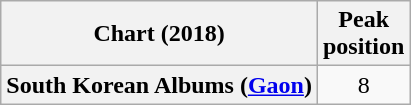<table class="wikitable plainrowheaders" style="text-align:center">
<tr>
<th scope="col">Chart (2018)</th>
<th scope="col">Peak<br> position</th>
</tr>
<tr>
<th scope="row">South Korean Albums (<a href='#'>Gaon</a>)</th>
<td>8</td>
</tr>
</table>
